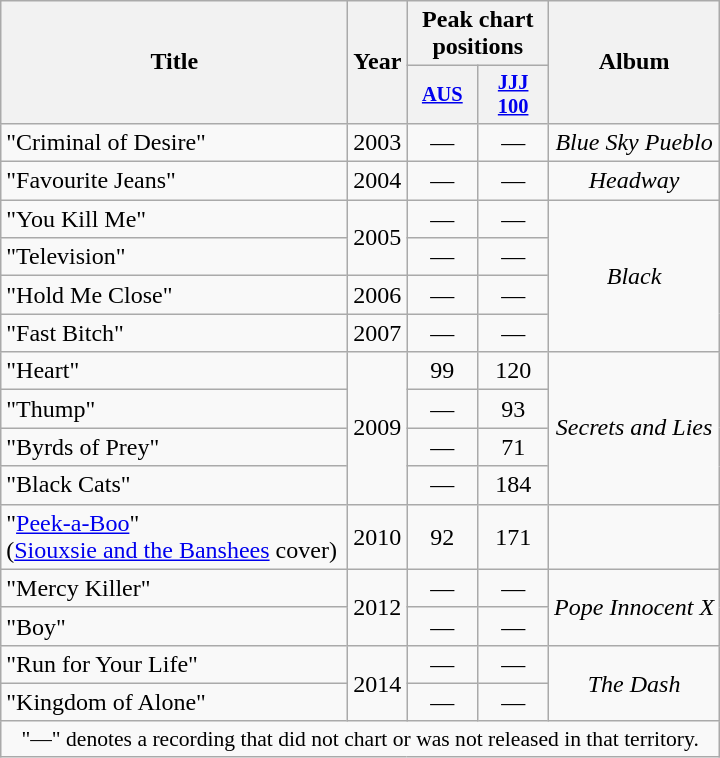<table class="wikitable" style="text-align:center;">
<tr>
<th rowspan="2" style="width:14em;">Title</th>
<th rowspan="2">Year</th>
<th colspan="2">Peak chart<br>positions</th>
<th rowspan="2">Album</th>
</tr>
<tr>
<th style="width:3em;font-size:85%;"><a href='#'>AUS</a><br></th>
<th style="width:3em;font-size:85%;"><a href='#'>JJJ<br> 100</a></th>
</tr>
<tr>
<td align="left">"Criminal of Desire"</td>
<td>2003</td>
<td>—</td>
<td>—</td>
<td><em>Blue Sky Pueblo</em></td>
</tr>
<tr>
<td align="left">"Favourite Jeans"</td>
<td>2004</td>
<td>—</td>
<td>—</td>
<td><em>Headway</em></td>
</tr>
<tr>
<td align="left">"You Kill Me"</td>
<td rowspan="2">2005</td>
<td>—</td>
<td>—</td>
<td rowspan="4"><em>Black</em></td>
</tr>
<tr>
<td align="left">"Television"</td>
<td>—</td>
<td>—</td>
</tr>
<tr>
<td align="left">"Hold Me Close"</td>
<td>2006</td>
<td>—</td>
<td>—</td>
</tr>
<tr>
<td align="left">"Fast Bitch"</td>
<td>2007</td>
<td>—</td>
<td>—</td>
</tr>
<tr>
<td align="left">"Heart"</td>
<td rowspan="4">2009</td>
<td>99</td>
<td>120</td>
<td rowspan="4"><em>Secrets and Lies</em></td>
</tr>
<tr>
<td align="left">"Thump"</td>
<td>—</td>
<td>93</td>
</tr>
<tr>
<td align="left">"Byrds of Prey"</td>
<td>—</td>
<td>71</td>
</tr>
<tr>
<td align="left">"Black Cats"</td>
<td>—</td>
<td>184</td>
</tr>
<tr>
<td align="left">"<a href='#'>Peek-a-Boo</a>"<br><span>(<a href='#'>Siouxsie and the Banshees</a> cover)</span></td>
<td>2010</td>
<td>92</td>
<td>171</td>
<td></td>
</tr>
<tr>
<td align="left">"Mercy Killer"</td>
<td rowspan="2">2012</td>
<td>—</td>
<td>—</td>
<td rowspan="2"><em>Pope Innocent X</em></td>
</tr>
<tr>
<td align="left">"Boy"</td>
<td>—</td>
<td>—</td>
</tr>
<tr>
<td align="left">"Run for Your Life"</td>
<td rowspan="2">2014</td>
<td>—</td>
<td>—</td>
<td rowspan="2"><em>The Dash</em></td>
</tr>
<tr>
<td align="left">"Kingdom of Alone"</td>
<td>—</td>
<td>—</td>
</tr>
<tr>
<td colspan="5" style="font-size:90%">"—" denotes a recording that did not chart or was not released in that territory.</td>
</tr>
</table>
